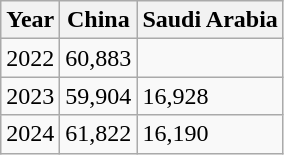<table class="wikitable">
<tr>
<th>Year</th>
<th>China</th>
<th>Saudi Arabia</th>
</tr>
<tr>
<td>2022</td>
<td>60,883</td>
<td></td>
</tr>
<tr>
<td>2023</td>
<td>59,904</td>
<td>16,928</td>
</tr>
<tr>
<td>2024</td>
<td>61,822</td>
<td>16,190</td>
</tr>
</table>
